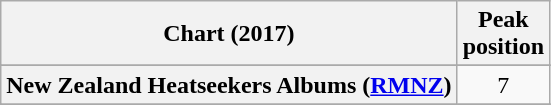<table class="wikitable sortable plainrowheaders" style="text-align:center">
<tr>
<th scope="col">Chart (2017)</th>
<th scope="col">Peak<br> position</th>
</tr>
<tr>
</tr>
<tr>
</tr>
<tr>
</tr>
<tr>
</tr>
<tr>
</tr>
<tr>
<th scope="row">New Zealand Heatseekers Albums (<a href='#'>RMNZ</a>)</th>
<td>7</td>
</tr>
<tr>
</tr>
<tr>
</tr>
<tr>
</tr>
<tr>
</tr>
</table>
